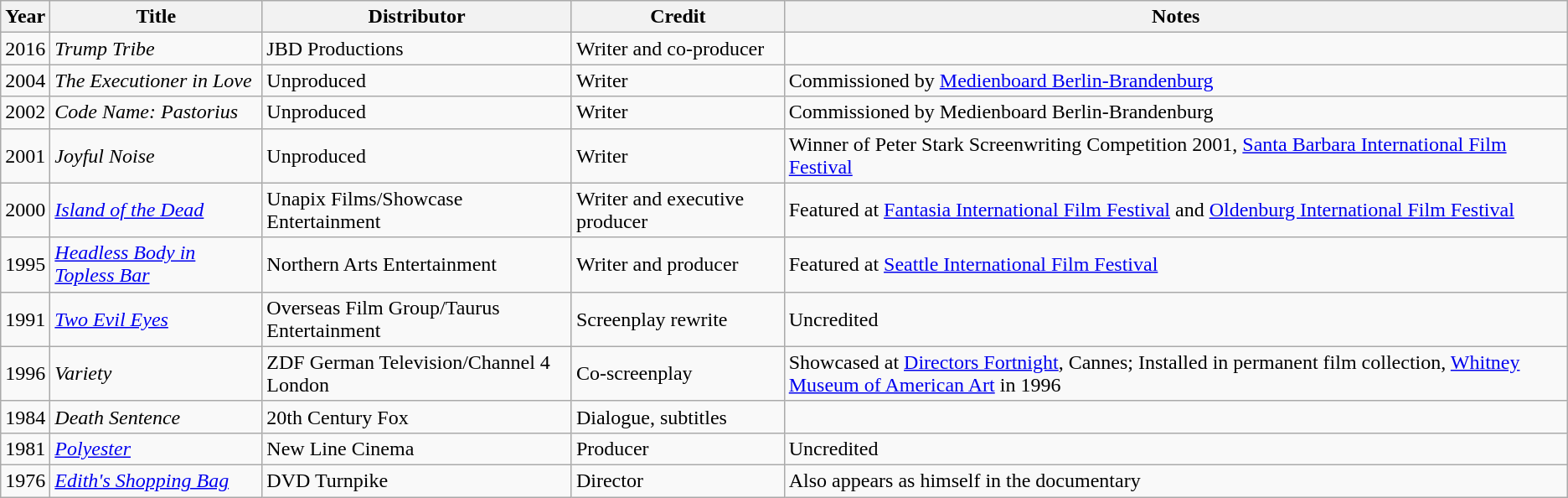<table class="wikitable">
<tr>
<th>Year</th>
<th>Title</th>
<th>Distributor</th>
<th>Credit</th>
<th>Notes</th>
</tr>
<tr>
<td>2016</td>
<td><em>Trump Tribe</em></td>
<td>JBD Productions</td>
<td>Writer and co-producer</td>
<td></td>
</tr>
<tr>
<td>2004</td>
<td><em>The Executioner in Love</em></td>
<td>Unproduced</td>
<td>Writer</td>
<td>Commissioned by <a href='#'>Medienboard Berlin-Brandenburg</a></td>
</tr>
<tr>
<td>2002</td>
<td><em>Code Name: Pastorius</em></td>
<td>Unproduced</td>
<td>Writer</td>
<td>Commissioned by Medienboard Berlin-Brandenburg </td>
</tr>
<tr>
<td>2001</td>
<td><em>Joyful Noise</em></td>
<td>Unproduced</td>
<td>Writer</td>
<td>Winner of Peter Stark Screenwriting Competition 2001, <a href='#'>Santa Barbara International Film Festival</a></td>
</tr>
<tr>
<td>2000</td>
<td><em><a href='#'>Island of the Dead</a></em></td>
<td>Unapix Films/Showcase Entertainment</td>
<td>Writer and executive producer</td>
<td>Featured at <a href='#'>Fantasia International Film Festival</a> and <a href='#'>Oldenburg International Film Festival</a></td>
</tr>
<tr>
<td>1995</td>
<td><em><a href='#'>Headless Body in Topless Bar</a></em></td>
<td>Northern Arts Entertainment</td>
<td>Writer and producer</td>
<td>Featured at <a href='#'>Seattle International Film Festival</a></td>
</tr>
<tr>
<td>1991</td>
<td><em><a href='#'>Two Evil Eyes</a></em></td>
<td>Overseas Film Group/Taurus Entertainment</td>
<td>Screenplay rewrite</td>
<td>Uncredited</td>
</tr>
<tr>
<td>1996</td>
<td><em>Variety</em></td>
<td>ZDF German Television/Channel 4 London</td>
<td>Co-screenplay</td>
<td>Showcased at <a href='#'>Directors Fortnight</a>, Cannes; Installed in permanent film collection, <a href='#'>Whitney Museum of American Art</a> in 1996</td>
</tr>
<tr>
<td>1984</td>
<td><em>Death Sentence</em></td>
<td>20th Century Fox</td>
<td>Dialogue, subtitles</td>
<td></td>
</tr>
<tr>
<td>1981</td>
<td><em><a href='#'>Polyester</a></em></td>
<td>New Line Cinema</td>
<td>Producer</td>
<td>Uncredited </td>
</tr>
<tr>
<td>1976</td>
<td><em><a href='#'>Edith's Shopping Bag</a></em></td>
<td>DVD Turnpike</td>
<td>Director</td>
<td>Also appears as himself in the documentary</td>
</tr>
</table>
